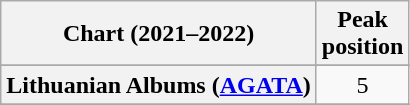<table class="wikitable sortable plainrowheaders" style="text-align:center">
<tr>
<th scope="col">Chart (2021–2022)</th>
<th scope="col">Peak<br>position</th>
</tr>
<tr>
</tr>
<tr>
</tr>
<tr>
</tr>
<tr>
</tr>
<tr>
</tr>
<tr>
</tr>
<tr>
</tr>
<tr>
</tr>
<tr>
</tr>
<tr>
</tr>
<tr>
</tr>
<tr>
</tr>
<tr>
<th scope="row">Lithuanian Albums (<a href='#'>AGATA</a>)</th>
<td>5</td>
</tr>
<tr>
</tr>
<tr>
</tr>
<tr>
</tr>
<tr>
</tr>
<tr>
</tr>
<tr>
</tr>
<tr>
</tr>
<tr>
</tr>
<tr>
</tr>
<tr>
</tr>
</table>
